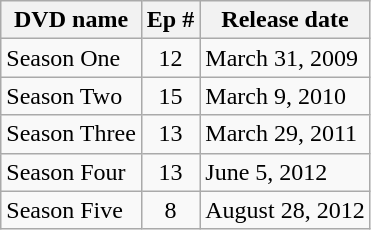<table class="wikitable">
<tr>
<th>DVD name</th>
<th>Ep #</th>
<th>Release date</th>
</tr>
<tr>
<td>Season One</td>
<td style="text-align:center;">12</td>
<td>March 31, 2009</td>
</tr>
<tr>
<td>Season Two</td>
<td style="text-align:center;">15</td>
<td>March 9, 2010</td>
</tr>
<tr>
<td>Season Three</td>
<td style="text-align:center;">13</td>
<td>March 29, 2011</td>
</tr>
<tr>
<td>Season Four</td>
<td style="text-align:center;">13</td>
<td>June 5, 2012</td>
</tr>
<tr>
<td>Season Five</td>
<td style="text-align:center;">8</td>
<td>August 28, 2012</td>
</tr>
</table>
